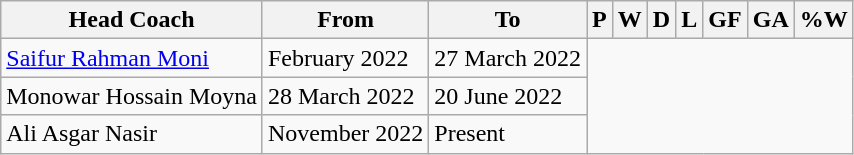<table class="wikitable sortable" style="text-align:center">
<tr>
<th>Head Coach</th>
<th Class="unsortable">From</th>
<th Class="unsortable">To</th>
<th abbr="3">P</th>
<th abbr="1">W</th>
<th abbr="1">D</th>
<th abbr="1">L</th>
<th abbr="4">GF</th>
<th abbr="6">GA</th>
<th abbr="50">%W</th>
</tr>
<tr>
<td align=left> <a href='#'>Saifur Rahman Moni</a></td>
<td align=left>February 2022</td>
<td align=left>27 March 2022<br></td>
</tr>
<tr>
<td align=left> Monowar Hossain Moyna</td>
<td align=left>28 March 2022</td>
<td align=left>20 June 2022<br></td>
</tr>
<tr>
<td align=left> Ali Asgar Nasir</td>
<td align=left>November 2022</td>
<td align=left>Present<br></td>
</tr>
</table>
